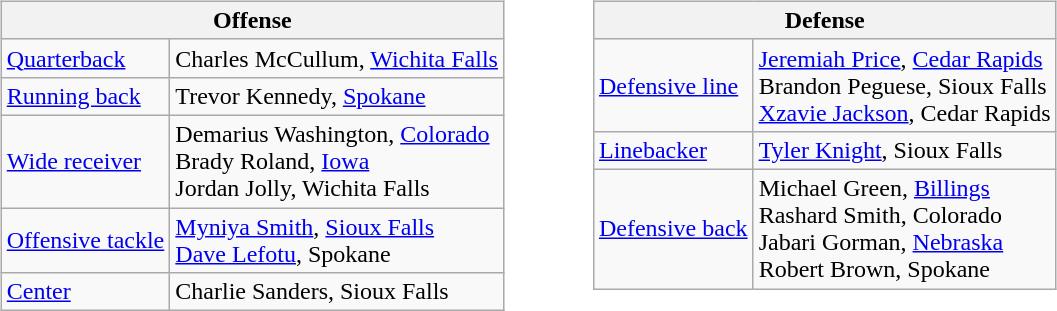<table border=0>
<tr valign="top">
<td><br><table class="wikitable">
<tr>
<th colspan="2">Offense</th>
</tr>
<tr>
<td><a href='#'>Quarterback</a></td>
<td>Charles McCullum, <a href='#'>Wichita Falls</a></td>
</tr>
<tr>
<td><a href='#'>Running back</a></td>
<td>Trevor Kennedy, <a href='#'>Spokane</a></td>
</tr>
<tr>
<td><a href='#'>Wide receiver</a></td>
<td>Demarius Washington, <a href='#'>Colorado</a><br>Brady Roland, <a href='#'>Iowa</a><br>Jordan Jolly, Wichita Falls</td>
</tr>
<tr>
<td><a href='#'>Offensive tackle</a></td>
<td><a href='#'>Myniya Smith</a>, <a href='#'>Sioux Falls</a><br><a href='#'>Dave Lefotu</a>, Spokane</td>
</tr>
<tr>
<td><a href='#'>Center</a></td>
<td>Charlie Sanders, Sioux Falls</td>
</tr>
</table>
</td>
<td style="padding-left:40px;"><br><table class="wikitable">
<tr>
<th colspan="2">Defense</th>
</tr>
<tr>
<td><a href='#'>Defensive line</a></td>
<td><a href='#'>Jeremiah Price</a>, <a href='#'>Cedar Rapids</a><br>Brandon Peguese, Sioux Falls<br><a href='#'>Xzavie Jackson</a>, Cedar Rapids</td>
</tr>
<tr>
<td><a href='#'>Linebacker</a></td>
<td><a href='#'>Tyler Knight</a>, Sioux Falls</td>
</tr>
<tr>
<td><a href='#'>Defensive back</a></td>
<td>Michael Green, <a href='#'>Billings</a><br>Rashard Smith, Colorado<br>Jabari Gorman, <a href='#'>Nebraska</a><br>Robert Brown, Spokane</td>
</tr>
</table>
</td>
</tr>
</table>
